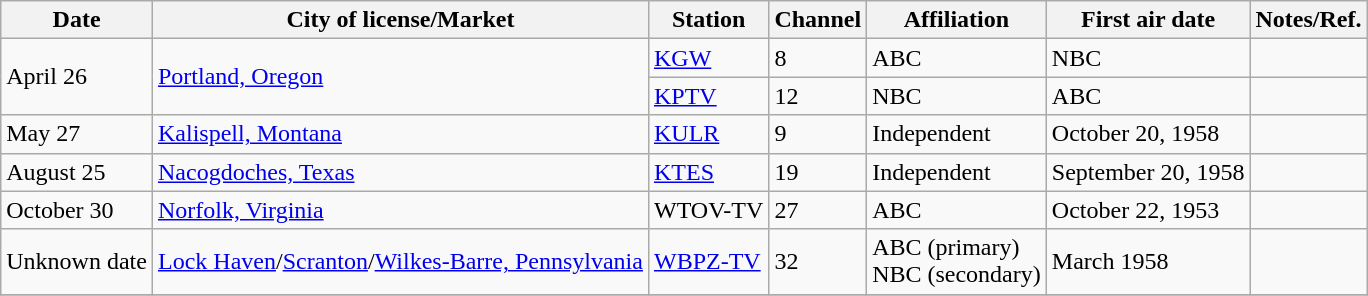<table class="wikitable unsortable">
<tr>
<th>Date</th>
<th>City of license/Market</th>
<th>Station</th>
<th>Channel</th>
<th>Affiliation</th>
<th>First air date</th>
<th>Notes/Ref.</th>
</tr>
<tr>
<td rowspan=2>April 26</td>
<td rowspan=2><a href='#'>Portland, Oregon</a></td>
<td><a href='#'>KGW</a></td>
<td>8</td>
<td>ABC</td>
<td>NBC</td>
<td></td>
</tr>
<tr>
<td><a href='#'>KPTV</a></td>
<td>12</td>
<td>NBC</td>
<td>ABC</td>
<td></td>
</tr>
<tr>
<td>May 27</td>
<td><a href='#'>Kalispell, Montana</a></td>
<td><a href='#'>KULR</a></td>
<td>9</td>
<td>Independent</td>
<td>October 20, 1958</td>
<td></td>
</tr>
<tr>
<td>August 25</td>
<td><a href='#'>Nacogdoches, Texas</a></td>
<td><a href='#'>KTES</a></td>
<td>19</td>
<td>Independent</td>
<td>September 20, 1958</td>
<td></td>
</tr>
<tr>
<td>October 30</td>
<td><a href='#'>Norfolk, Virginia</a></td>
<td>WTOV-TV</td>
<td>27</td>
<td>ABC</td>
<td>October 22, 1953</td>
<td></td>
</tr>
<tr>
<td>Unknown date</td>
<td><a href='#'>Lock Haven</a>/<a href='#'>Scranton</a>/<a href='#'>Wilkes-Barre, Pennsylvania</a></td>
<td><a href='#'>WBPZ-TV</a></td>
<td>32</td>
<td>ABC (primary) <br> NBC (secondary)</td>
<td>March 1958</td>
<td></td>
</tr>
<tr>
</tr>
</table>
